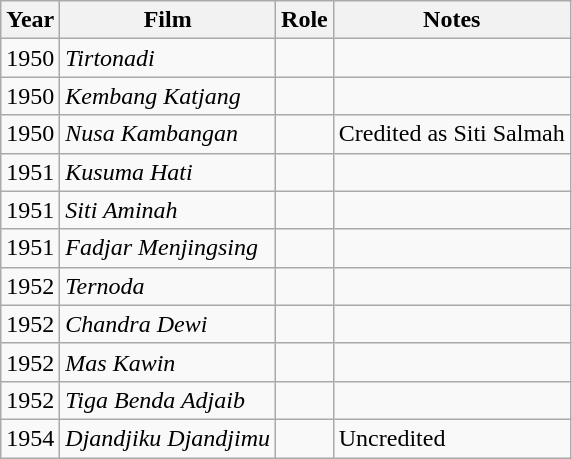<table class="wikitable">
<tr>
<th>Year</th>
<th>Film</th>
<th>Role</th>
<th>Notes</th>
</tr>
<tr>
<td>1950</td>
<td><em>Tirtonadi</em></td>
<td></td>
<td></td>
</tr>
<tr>
<td>1950</td>
<td><em>Kembang Katjang</em></td>
<td></td>
<td></td>
</tr>
<tr>
<td>1950</td>
<td><em>Nusa Kambangan</em></td>
<td></td>
<td>Credited as Siti Salmah</td>
</tr>
<tr>
<td>1951</td>
<td><em>Kusuma Hati</em></td>
<td></td>
<td></td>
</tr>
<tr>
<td>1951</td>
<td><em>Siti Aminah</em></td>
<td></td>
<td></td>
</tr>
<tr>
<td>1951</td>
<td><em>Fadjar Menjingsing</em></td>
<td></td>
<td></td>
</tr>
<tr>
<td>1952</td>
<td><em>Ternoda</em></td>
<td></td>
<td></td>
</tr>
<tr>
<td>1952</td>
<td><em>Chandra Dewi</em></td>
<td></td>
<td></td>
</tr>
<tr>
<td>1952</td>
<td><em>Mas Kawin</em></td>
<td></td>
<td></td>
</tr>
<tr>
<td>1952</td>
<td><em>Tiga Benda Adjaib</em></td>
<td></td>
<td></td>
</tr>
<tr>
<td>1954</td>
<td><em>Djandjiku Djandjimu</em></td>
<td></td>
<td>Uncredited</td>
</tr>
</table>
